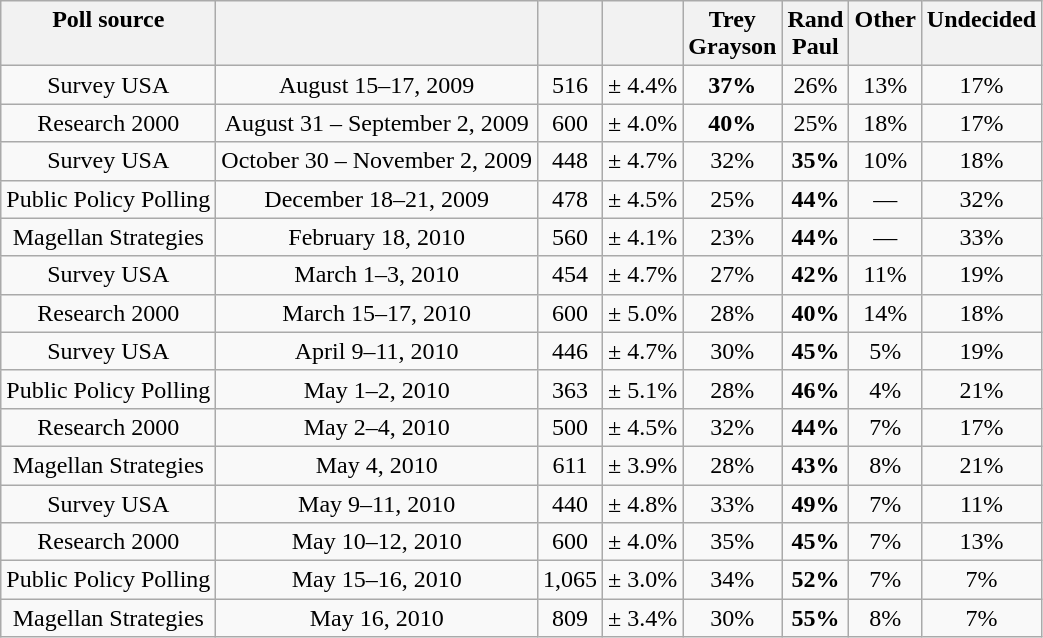<table class="wikitable" style="text-align:center">
<tr valign=top>
<th>Poll source</th>
<th></th>
<th></th>
<th></th>
<th>Trey<br>Grayson</th>
<th>Rand<br>Paul</th>
<th>Other</th>
<th>Undecided</th>
</tr>
<tr>
<td>Survey USA </td>
<td>August 15–17, 2009</td>
<td>516</td>
<td>± 4.4%</td>
<td><strong>37%</strong></td>
<td>26%</td>
<td>13%</td>
<td>17%</td>
</tr>
<tr>
<td>Research 2000 </td>
<td>August 31 – September 2, 2009</td>
<td>600</td>
<td>± 4.0%</td>
<td><strong>40%</strong></td>
<td>25%</td>
<td>18%</td>
<td>17%</td>
</tr>
<tr>
<td>Survey USA </td>
<td>October 30 – November 2, 2009</td>
<td>448</td>
<td>± 4.7%</td>
<td>32%</td>
<td><strong>35% </strong></td>
<td>10%</td>
<td>18%</td>
</tr>
<tr>
<td>Public Policy Polling </td>
<td>December 18–21, 2009</td>
<td>478</td>
<td>± 4.5%</td>
<td>25%</td>
<td><strong>44% </strong></td>
<td>—</td>
<td>32%</td>
</tr>
<tr>
<td>Magellan Strategies </td>
<td>February 18, 2010</td>
<td>560</td>
<td>± 4.1%</td>
<td>23%</td>
<td><strong>44%</strong></td>
<td>—</td>
<td>33%</td>
</tr>
<tr>
<td>Survey USA </td>
<td>March 1–3, 2010</td>
<td>454</td>
<td>± 4.7%</td>
<td>27%</td>
<td><strong>42% </strong></td>
<td>11%</td>
<td>19%</td>
</tr>
<tr>
<td>Research 2000 </td>
<td>March 15–17, 2010</td>
<td>600</td>
<td>± 5.0%</td>
<td>28%</td>
<td><strong>40% </strong></td>
<td>14%</td>
<td>18%</td>
</tr>
<tr>
<td>Survey USA </td>
<td>April 9–11, 2010</td>
<td>446</td>
<td>± 4.7%</td>
<td>30%</td>
<td><strong>45%</strong></td>
<td>5%</td>
<td>19%</td>
</tr>
<tr>
<td>Public Policy Polling </td>
<td>May 1–2, 2010</td>
<td>363</td>
<td>± 5.1%</td>
<td>28%</td>
<td><strong>46%</strong></td>
<td>4%</td>
<td>21%</td>
</tr>
<tr>
<td>Research 2000 </td>
<td>May 2–4, 2010</td>
<td>500</td>
<td>± 4.5%</td>
<td>32%</td>
<td><strong>44%</strong></td>
<td>7%</td>
<td>17%</td>
</tr>
<tr>
<td>Magellan Strategies </td>
<td>May 4, 2010</td>
<td>611</td>
<td>± 3.9%</td>
<td>28%</td>
<td><strong>43%</strong></td>
<td>8%</td>
<td>21%</td>
</tr>
<tr>
<td>Survey USA </td>
<td>May 9–11, 2010</td>
<td>440</td>
<td>± 4.8%</td>
<td>33%</td>
<td><strong>49%</strong></td>
<td>7%</td>
<td>11%</td>
</tr>
<tr>
<td>Research 2000 </td>
<td>May 10–12, 2010</td>
<td>600</td>
<td>± 4.0%</td>
<td>35%</td>
<td><strong>45%</strong></td>
<td>7%</td>
<td>13%</td>
</tr>
<tr>
<td>Public Policy Polling </td>
<td>May 15–16, 2010</td>
<td>1,065</td>
<td>± 3.0%</td>
<td>34%</td>
<td><strong>52%</strong></td>
<td>7%</td>
<td>7%</td>
</tr>
<tr>
<td>Magellan Strategies </td>
<td>May 16, 2010</td>
<td>809</td>
<td>± 3.4%</td>
<td>30%</td>
<td><strong>55%</strong></td>
<td>8%</td>
<td>7%</td>
</tr>
</table>
